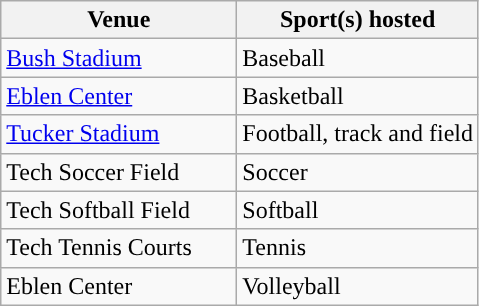<table class="wikitable" style="">
<tr>
<th width=150px>Venue</th>
<th width=px>Sport(s) hosted</th>
</tr>
<tr>
<td><a href='#'>Bush Stadium</a></td>
<td>Baseball</td>
</tr>
<tr>
<td><a href='#'>Eblen Center</a></td>
<td>Basketball</td>
</tr>
<tr>
<td><a href='#'>Tucker Stadium</a></td>
<td>Football, track and field</td>
</tr>
<tr>
<td>Tech Soccer Field</td>
<td>Soccer</td>
</tr>
<tr>
<td>Tech Softball Field</td>
<td>Softball</td>
</tr>
<tr>
<td>Tech Tennis Courts</td>
<td>Tennis</td>
</tr>
<tr>
<td>Eblen Center</td>
<td>Volleyball</td>
</tr>
</table>
